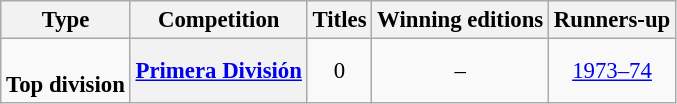<table class="wikitable plainrowheaders" style="font-size:95%; text-align: center;">
<tr>
<th>Type</th>
<th>Competition</th>
<th>Titles</th>
<th>Winning editions</th>
<th>Runners-up</th>
</tr>
<tr>
<td rowspan="3"><br><strong>Top division</strong></td>
<th scope=col><a href='#'>Primera División</a></th>
<td>0</td>
<td>–</td>
<td><a href='#'>1973–74</a></td>
</tr>
</table>
